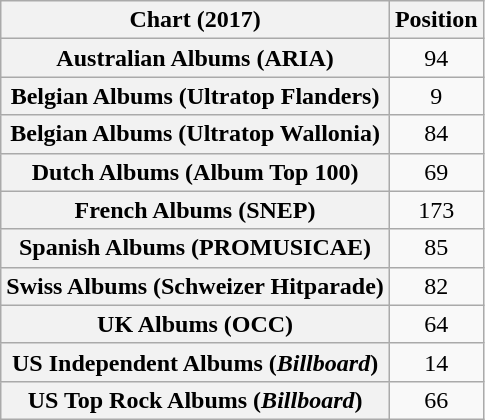<table class="wikitable sortable plainrowheaders" style="text-align:center">
<tr>
<th scope="col">Chart (2017)</th>
<th scope="col">Position</th>
</tr>
<tr>
<th scope="row">Australian Albums (ARIA)</th>
<td>94</td>
</tr>
<tr>
<th scope="row">Belgian Albums (Ultratop Flanders)</th>
<td>9</td>
</tr>
<tr>
<th scope="row">Belgian Albums (Ultratop Wallonia)</th>
<td>84</td>
</tr>
<tr>
<th scope="row">Dutch Albums (Album Top 100)</th>
<td>69</td>
</tr>
<tr>
<th scope="row">French Albums (SNEP)</th>
<td>173</td>
</tr>
<tr>
<th scope="row">Spanish Albums (PROMUSICAE)</th>
<td>85</td>
</tr>
<tr>
<th scope="row">Swiss Albums (Schweizer Hitparade)</th>
<td>82</td>
</tr>
<tr>
<th scope="row">UK Albums (OCC)</th>
<td>64</td>
</tr>
<tr>
<th scope="row">US Independent Albums (<em>Billboard</em>)</th>
<td>14</td>
</tr>
<tr>
<th scope="row">US Top Rock Albums (<em>Billboard</em>)</th>
<td>66</td>
</tr>
</table>
